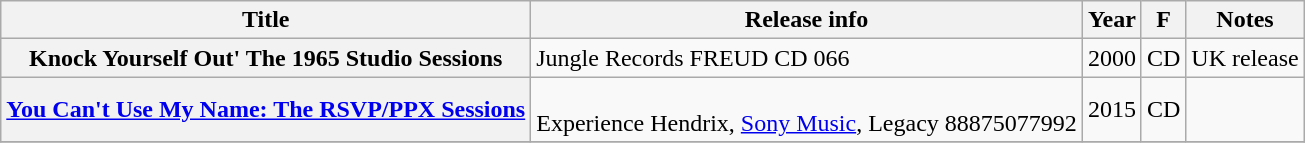<table class="wikitable plainrowheaders sortable">
<tr>
<th scope="col">Title</th>
<th scope="col">Release info</th>
<th scope="col">Year</th>
<th scope="col">F</th>
<th scope="col" class="unsortable">Notes</th>
</tr>
<tr>
<th scope="row"><strong>Knock Yourself Out' The 1965 Studio Sessions<em></th>
<td>Jungle Records FREUD CD 066</td>
<td>2000</td>
<td>CD</td>
<td>UK release</td>
</tr>
<tr>
<th scope="row"></em><a href='#'>You Can't Use My Name: The RSVP/PPX Sessions</a><em></th>
<td><br>Experience Hendrix, <a href='#'>Sony Music</a>, Legacy 88875077992</td>
<td>2015</td>
<td>CD</td>
<td></td>
</tr>
<tr>
</tr>
</table>
